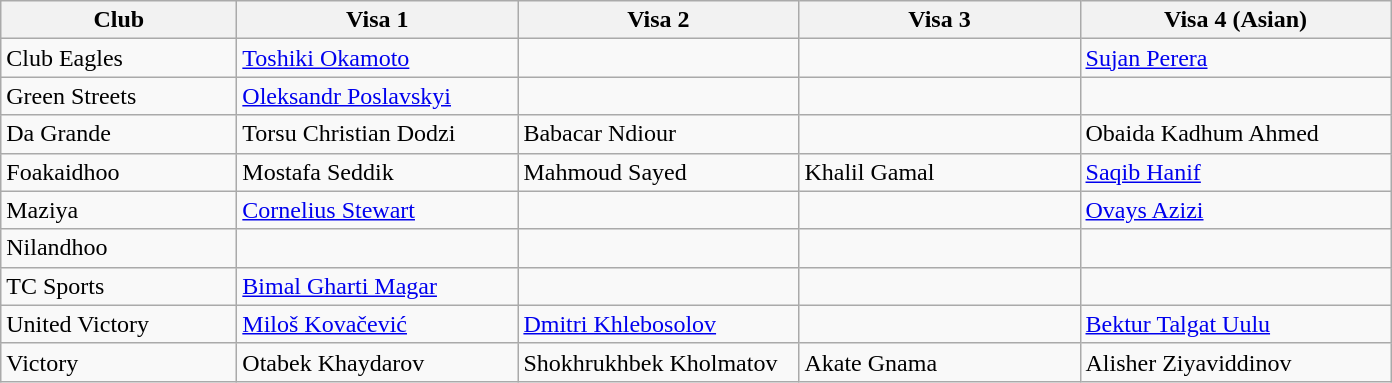<table class="wikitable">
<tr>
<th style="width:150px;">Club</th>
<th style="width:180px;">Visa 1</th>
<th style="width:180px;">Visa 2</th>
<th style="width:180px;">Visa 3</th>
<th style="width:200px;">Visa 4 (Asian)</th>
</tr>
<tr style="vertical-align:top;">
<td>Club Eagles</td>
<td> <a href='#'>Toshiki Okamoto</a></td>
<td></td>
<td></td>
<td> <a href='#'>Sujan Perera</a></td>
</tr>
<tr style="vertical-align:top;">
<td>Green Streets</td>
<td> <a href='#'>Oleksandr Poslavskyi</a></td>
<td></td>
<td></td>
<td></td>
</tr>
<tr style="vertical-align:top;">
<td>Da Grande</td>
<td> Torsu Christian Dodzi</td>
<td> Babacar Ndiour</td>
<td></td>
<td> Obaida Kadhum Ahmed</td>
</tr>
<tr style="vertical-align:top;">
<td>Foakaidhoo</td>
<td> Mostafa Seddik</td>
<td> Mahmoud Sayed</td>
<td> Khalil Gamal</td>
<td> <a href='#'>Saqib Hanif</a></td>
</tr>
<tr style="vertical-align:top;">
<td>Maziya</td>
<td> <a href='#'>Cornelius Stewart</a></td>
<td></td>
<td></td>
<td> <a href='#'>Ovays Azizi</a></td>
</tr>
<tr style="vertical-align:top;">
<td>Nilandhoo</td>
<td></td>
<td></td>
<td></td>
<td></td>
</tr>
<tr style="vertical-align:top;">
<td>TC Sports</td>
<td> <a href='#'>Bimal Gharti Magar</a></td>
<td></td>
<td></td>
<td></td>
</tr>
<tr style="vertical-align:top;">
<td>United Victory</td>
<td> <a href='#'>Miloš Kovačević</a></td>
<td> <a href='#'>Dmitri Khlebosolov</a></td>
<td></td>
<td> <a href='#'>Bektur Talgat Uulu</a></td>
</tr>
<tr style="vertical-align:top;">
<td>Victory</td>
<td> Otabek Khaydarov</td>
<td> Shokhrukhbek Kholmatov</td>
<td> Akate Gnama</td>
<td> Alisher Ziyaviddinov</td>
</tr>
</table>
